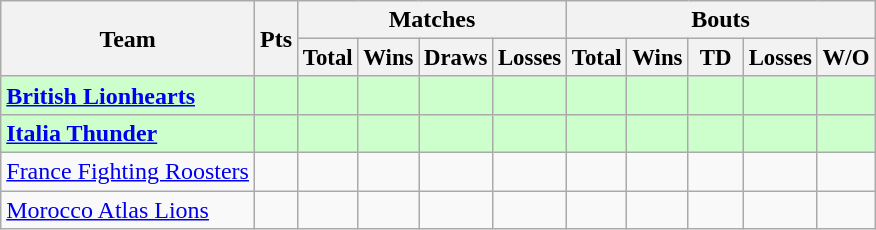<table class="wikitable" style="text-align:center;">
<tr>
<th rowspan=2>Team</th>
<th rowspan=2>Pts</th>
<th colspan=4>Matches</th>
<th colspan=5>Bouts</th>
</tr>
<tr style="font-size:95%">
<th width=20>Total</th>
<th width=30>Wins</th>
<th width=30>Draws</th>
<th width=30>Losses</th>
<th width=20>Total</th>
<th width=30>Wins</th>
<th width=30>TD</th>
<th width=30>Losses</th>
<th>W/O</th>
</tr>
<tr bgcolor="#ccffcc">
<td align=left> <strong><a href='#'>British Lionhearts</a></strong></td>
<td></td>
<td></td>
<td></td>
<td></td>
<td></td>
<td></td>
<td></td>
<td></td>
<td></td>
<td></td>
</tr>
<tr bgcolor="#ccffcc">
<td align=left> <strong><a href='#'>Italia Thunder</a></strong></td>
<td></td>
<td></td>
<td></td>
<td></td>
<td></td>
<td></td>
<td></td>
<td></td>
<td></td>
<td></td>
</tr>
<tr>
<td align=left> <a href='#'>France Fighting Roosters</a></td>
<td></td>
<td></td>
<td></td>
<td></td>
<td></td>
<td></td>
<td></td>
<td></td>
<td></td>
<td></td>
</tr>
<tr>
<td align=left> <a href='#'>Morocco Atlas Lions</a></td>
<td></td>
<td></td>
<td></td>
<td></td>
<td></td>
<td></td>
<td></td>
<td></td>
<td></td>
<td></td>
</tr>
</table>
